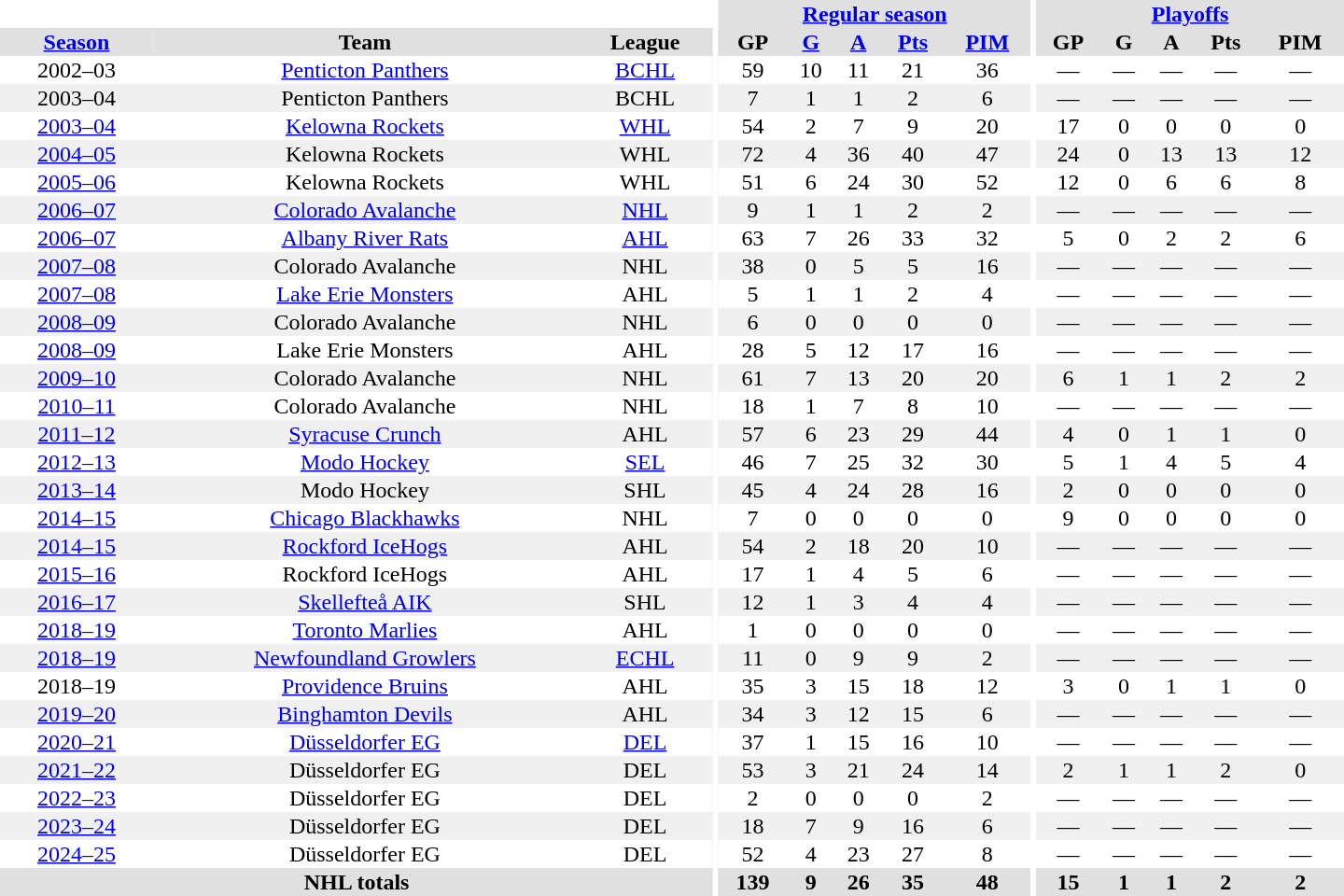<table border="0" cellpadding="1" cellspacing="0" style="text-align:center; width:60em">
<tr bgcolor="#e0e0e0">
<th colspan="3" bgcolor="#ffffff"></th>
<th rowspan="99" bgcolor="#ffffff"></th>
<th colspan="5"><a href='#'>Regular season</a></th>
<th rowspan="99" bgcolor="#ffffff"></th>
<th colspan="5"><a href='#'>Playoffs</a></th>
</tr>
<tr bgcolor="#e0e0e0">
<th><a href='#'>Season</a></th>
<th>Team</th>
<th>League</th>
<th>GP</th>
<th><a href='#'>G</a></th>
<th><a href='#'>A</a></th>
<th><a href='#'>Pts</a></th>
<th><a href='#'>PIM</a></th>
<th>GP</th>
<th>G</th>
<th>A</th>
<th>Pts</th>
<th>PIM</th>
</tr>
<tr>
<td>2002–03</td>
<td><a href='#'>Penticton Panthers</a></td>
<td><a href='#'>BCHL</a></td>
<td>59</td>
<td>10</td>
<td>11</td>
<td>21</td>
<td>36</td>
<td>—</td>
<td>—</td>
<td>—</td>
<td>—</td>
<td>—</td>
</tr>
<tr bgcolor="#f0f0f0">
<td>2003–04</td>
<td>Penticton Panthers</td>
<td>BCHL</td>
<td>7</td>
<td>1</td>
<td>1</td>
<td>2</td>
<td>6</td>
<td>—</td>
<td>—</td>
<td>—</td>
<td>—</td>
<td>—</td>
</tr>
<tr>
<td><a href='#'>2003–04</a></td>
<td><a href='#'>Kelowna Rockets</a></td>
<td><a href='#'>WHL</a></td>
<td>54</td>
<td>2</td>
<td>7</td>
<td>9</td>
<td>20</td>
<td>17</td>
<td>0</td>
<td>0</td>
<td>0</td>
<td>0</td>
</tr>
<tr bgcolor="#f0f0f0">
<td><a href='#'>2004–05</a></td>
<td>Kelowna Rockets</td>
<td>WHL</td>
<td>72</td>
<td>4</td>
<td>36</td>
<td>40</td>
<td>47</td>
<td>24</td>
<td>0</td>
<td>13</td>
<td>13</td>
<td>12</td>
</tr>
<tr>
<td><a href='#'>2005–06</a></td>
<td>Kelowna Rockets</td>
<td>WHL</td>
<td>51</td>
<td>6</td>
<td>24</td>
<td>30</td>
<td>52</td>
<td>12</td>
<td>0</td>
<td>6</td>
<td>6</td>
<td>8</td>
</tr>
<tr bgcolor="#f0f0f0">
<td><a href='#'>2006–07</a></td>
<td><a href='#'>Colorado Avalanche</a></td>
<td><a href='#'>NHL</a></td>
<td>9</td>
<td>1</td>
<td>1</td>
<td>2</td>
<td>2</td>
<td>—</td>
<td>—</td>
<td>—</td>
<td>—</td>
<td>—</td>
</tr>
<tr>
<td><a href='#'>2006–07</a></td>
<td><a href='#'>Albany River Rats</a></td>
<td><a href='#'>AHL</a></td>
<td>63</td>
<td>7</td>
<td>26</td>
<td>33</td>
<td>32</td>
<td>5</td>
<td>0</td>
<td>2</td>
<td>2</td>
<td>6</td>
</tr>
<tr bgcolor="#f0f0f0">
<td><a href='#'>2007–08</a></td>
<td>Colorado Avalanche</td>
<td>NHL</td>
<td>38</td>
<td>0</td>
<td>5</td>
<td>5</td>
<td>16</td>
<td>—</td>
<td>—</td>
<td>—</td>
<td>—</td>
<td>—</td>
</tr>
<tr>
<td><a href='#'>2007–08</a></td>
<td><a href='#'>Lake Erie Monsters</a></td>
<td>AHL</td>
<td>5</td>
<td>1</td>
<td>1</td>
<td>2</td>
<td>4</td>
<td>—</td>
<td>—</td>
<td>—</td>
<td>—</td>
<td>—</td>
</tr>
<tr bgcolor="#f0f0f0">
<td><a href='#'>2008–09</a></td>
<td>Colorado Avalanche</td>
<td>NHL</td>
<td>6</td>
<td>0</td>
<td>0</td>
<td>0</td>
<td>0</td>
<td>—</td>
<td>—</td>
<td>—</td>
<td>—</td>
<td>—</td>
</tr>
<tr>
<td><a href='#'>2008–09</a></td>
<td>Lake Erie Monsters</td>
<td>AHL</td>
<td>28</td>
<td>5</td>
<td>12</td>
<td>17</td>
<td>16</td>
<td>—</td>
<td>—</td>
<td>—</td>
<td>—</td>
<td>—</td>
</tr>
<tr bgcolor="#f0f0f0">
<td><a href='#'>2009–10</a></td>
<td>Colorado Avalanche</td>
<td>NHL</td>
<td>61</td>
<td>7</td>
<td>13</td>
<td>20</td>
<td>20</td>
<td>6</td>
<td>1</td>
<td>1</td>
<td>2</td>
<td>2</td>
</tr>
<tr>
<td><a href='#'>2010–11</a></td>
<td>Colorado Avalanche</td>
<td>NHL</td>
<td>18</td>
<td>1</td>
<td>7</td>
<td>8</td>
<td>10</td>
<td>—</td>
<td>—</td>
<td>—</td>
<td>—</td>
<td>—</td>
</tr>
<tr bgcolor="#f0f0f0">
<td><a href='#'>2011–12</a></td>
<td><a href='#'>Syracuse Crunch</a></td>
<td>AHL</td>
<td>57</td>
<td>6</td>
<td>23</td>
<td>29</td>
<td>44</td>
<td>4</td>
<td>0</td>
<td>1</td>
<td>1</td>
<td>0</td>
</tr>
<tr>
<td><a href='#'>2012–13</a></td>
<td><a href='#'>Modo Hockey</a></td>
<td><a href='#'>SEL</a></td>
<td>46</td>
<td>7</td>
<td>25</td>
<td>32</td>
<td>30</td>
<td>5</td>
<td>1</td>
<td>4</td>
<td>5</td>
<td>4</td>
</tr>
<tr bgcolor="#f0f0f0">
<td><a href='#'>2013–14</a></td>
<td>Modo Hockey</td>
<td>SHL</td>
<td>45</td>
<td>4</td>
<td>24</td>
<td>28</td>
<td>16</td>
<td>2</td>
<td>0</td>
<td>0</td>
<td>0</td>
<td>0</td>
</tr>
<tr>
<td><a href='#'>2014–15</a></td>
<td><a href='#'>Chicago Blackhawks</a></td>
<td>NHL</td>
<td>7</td>
<td>0</td>
<td>0</td>
<td>0</td>
<td>0</td>
<td>9</td>
<td>0</td>
<td>0</td>
<td>0</td>
<td>0</td>
</tr>
<tr bgcolor="#f0f0f0">
<td><a href='#'>2014–15</a></td>
<td><a href='#'>Rockford IceHogs</a></td>
<td>AHL</td>
<td>54</td>
<td>2</td>
<td>18</td>
<td>20</td>
<td>10</td>
<td>—</td>
<td>—</td>
<td>—</td>
<td>—</td>
<td>—</td>
</tr>
<tr>
<td><a href='#'>2015–16</a></td>
<td>Rockford IceHogs</td>
<td>AHL</td>
<td>17</td>
<td>1</td>
<td>4</td>
<td>5</td>
<td>6</td>
<td>—</td>
<td>—</td>
<td>—</td>
<td>—</td>
<td>—</td>
</tr>
<tr bgcolor="#f0f0f0">
<td><a href='#'>2016–17</a></td>
<td><a href='#'>Skellefteå AIK</a></td>
<td>SHL</td>
<td>12</td>
<td>1</td>
<td>3</td>
<td>4</td>
<td>4</td>
<td>—</td>
<td>—</td>
<td>—</td>
<td>—</td>
<td>—</td>
</tr>
<tr>
<td><a href='#'>2018–19</a></td>
<td><a href='#'>Toronto Marlies</a></td>
<td>AHL</td>
<td>1</td>
<td>0</td>
<td>0</td>
<td>0</td>
<td>0</td>
<td>—</td>
<td>—</td>
<td>—</td>
<td>—</td>
<td>—</td>
</tr>
<tr bgcolor="#f0f0f0">
<td><a href='#'>2018–19</a></td>
<td><a href='#'>Newfoundland Growlers</a></td>
<td><a href='#'>ECHL</a></td>
<td>11</td>
<td>0</td>
<td>9</td>
<td>9</td>
<td>2</td>
<td>—</td>
<td>—</td>
<td>—</td>
<td>—</td>
<td>—</td>
</tr>
<tr>
<td>2018–19</td>
<td><a href='#'>Providence Bruins</a></td>
<td>AHL</td>
<td>35</td>
<td>3</td>
<td>15</td>
<td>18</td>
<td>12</td>
<td>3</td>
<td>0</td>
<td>1</td>
<td>1</td>
<td>0</td>
</tr>
<tr bgcolor="#f0f0f0">
<td><a href='#'>2019–20</a></td>
<td><a href='#'>Binghamton Devils</a></td>
<td>AHL</td>
<td>34</td>
<td>3</td>
<td>12</td>
<td>15</td>
<td>6</td>
<td>—</td>
<td>—</td>
<td>—</td>
<td>—</td>
<td>—</td>
</tr>
<tr>
<td><a href='#'>2020–21</a></td>
<td><a href='#'>Düsseldorfer EG</a></td>
<td><a href='#'>DEL</a></td>
<td>37</td>
<td>1</td>
<td>15</td>
<td>16</td>
<td>10</td>
<td>—</td>
<td>—</td>
<td>—</td>
<td>—</td>
<td>—</td>
</tr>
<tr bgcolor="#f0f0f0">
<td><a href='#'>2021–22</a></td>
<td>Düsseldorfer EG</td>
<td>DEL</td>
<td>53</td>
<td>3</td>
<td>21</td>
<td>24</td>
<td>14</td>
<td>2</td>
<td>1</td>
<td>1</td>
<td>2</td>
<td>0</td>
</tr>
<tr>
<td><a href='#'>2022–23</a></td>
<td>Düsseldorfer EG</td>
<td>DEL</td>
<td>2</td>
<td>0</td>
<td>0</td>
<td>0</td>
<td>2</td>
<td>—</td>
<td>—</td>
<td>—</td>
<td>—</td>
<td>—</td>
</tr>
<tr bgcolor="#f0f0f0">
<td><a href='#'>2023–24</a></td>
<td>Düsseldorfer EG</td>
<td>DEL</td>
<td>18</td>
<td>7</td>
<td>9</td>
<td>16</td>
<td>6</td>
<td>—</td>
<td>—</td>
<td>—</td>
<td>—</td>
<td>—</td>
</tr>
<tr>
<td><a href='#'>2024–25</a></td>
<td>Düsseldorfer EG</td>
<td>DEL</td>
<td>52</td>
<td>4</td>
<td>23</td>
<td>27</td>
<td>8</td>
<td>—</td>
<td>—</td>
<td>—</td>
<td>—</td>
<td>—</td>
</tr>
<tr bgcolor="#e0e0e0">
<th colspan="3">NHL totals</th>
<th>139</th>
<th>9</th>
<th>26</th>
<th>35</th>
<th>48</th>
<th>15</th>
<th>1</th>
<th>1</th>
<th>2</th>
<th>2</th>
</tr>
</table>
